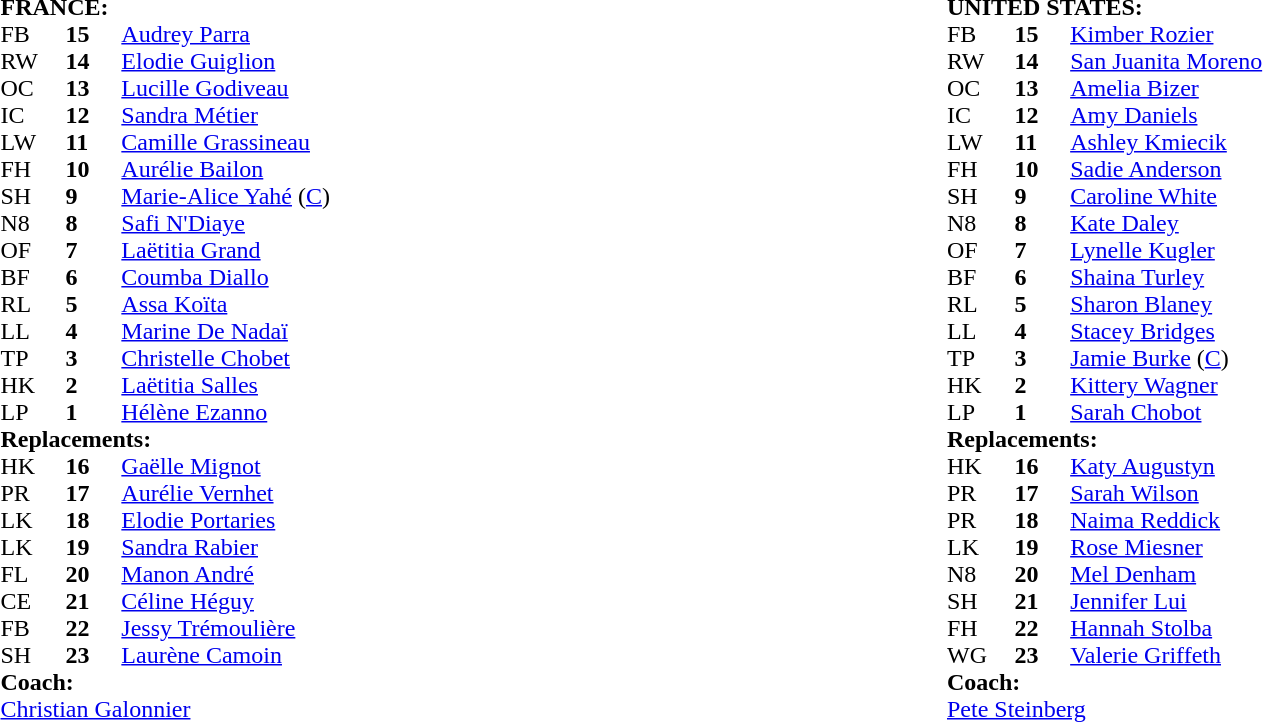<table style="width:100%">
<tr>
<td width="50%"><br><table cellspacing="0" cellpadding="0">
<tr>
<td colspan="4"><strong>FRANCE:</strong></td>
</tr>
<tr>
<th width="3%"></th>
<th width="3%"></th>
<th width="22%"></th>
<th width="22%"></th>
</tr>
<tr>
<td>FB</td>
<td><strong>15</strong></td>
<td><a href='#'>Audrey Parra</a></td>
<td></td>
</tr>
<tr>
<td>RW</td>
<td><strong>14</strong></td>
<td><a href='#'>Elodie Guiglion</a></td>
</tr>
<tr>
<td>OC</td>
<td><strong>13</strong></td>
<td><a href='#'>Lucille Godiveau</a></td>
</tr>
<tr>
<td>IC</td>
<td><strong>12</strong></td>
<td><a href='#'>Sandra Métier</a></td>
<td></td>
</tr>
<tr>
<td>LW</td>
<td><strong>11</strong></td>
<td><a href='#'>Camille Grassineau</a></td>
</tr>
<tr>
<td>FH</td>
<td><strong>10</strong></td>
<td><a href='#'>Aurélie Bailon</a></td>
</tr>
<tr>
<td>SH</td>
<td><strong>9</strong></td>
<td><a href='#'>Marie-Alice Yahé</a> (<a href='#'>C</a>)</td>
</tr>
<tr>
<td>N8</td>
<td><strong>8</strong></td>
<td><a href='#'>Safi N'Diaye</a></td>
</tr>
<tr>
<td>OF</td>
<td><strong>7</strong></td>
<td><a href='#'>Laëtitia Grand</a></td>
<td> </td>
</tr>
<tr>
<td>BF</td>
<td><strong>6</strong></td>
<td><a href='#'>Coumba Diallo</a></td>
</tr>
<tr>
<td>RL</td>
<td><strong>5</strong></td>
<td><a href='#'>Assa Koïta</a></td>
<td></td>
</tr>
<tr>
<td>LL</td>
<td><strong>4</strong></td>
<td><a href='#'>Marine De Nadaï</a></td>
</tr>
<tr>
<td>TP</td>
<td><strong>3</strong></td>
<td><a href='#'>Christelle Chobet</a></td>
</tr>
<tr>
<td>HK</td>
<td><strong>2</strong></td>
<td><a href='#'>Laëtitia Salles</a></td>
<td></td>
</tr>
<tr>
<td>LP</td>
<td><strong>1</strong></td>
<td><a href='#'>Hélène Ezanno</a></td>
<td></td>
</tr>
<tr>
<td colspan=4><strong>Replacements:</strong></td>
</tr>
<tr>
<td>HK</td>
<td><strong>16</strong></td>
<td><a href='#'>Gaëlle Mignot</a></td>
<td></td>
</tr>
<tr>
<td>PR</td>
<td><strong>17</strong></td>
<td><a href='#'>Aurélie Vernhet</a></td>
<td></td>
</tr>
<tr>
<td>LK</td>
<td><strong>18</strong></td>
<td><a href='#'>Elodie Portaries</a></td>
</tr>
<tr>
<td>LK</td>
<td><strong>19</strong></td>
<td><a href='#'>Sandra Rabier</a></td>
<td></td>
</tr>
<tr>
<td>FL</td>
<td><strong>20</strong></td>
<td><a href='#'>Manon André</a></td>
<td></td>
</tr>
<tr>
<td>CE</td>
<td><strong>21</strong></td>
<td><a href='#'>Céline Héguy</a></td>
<td></td>
</tr>
<tr>
<td>FB</td>
<td><strong>22</strong></td>
<td><a href='#'>Jessy Trémoulière</a></td>
<td></td>
</tr>
<tr>
<td>SH</td>
<td><strong>23</strong></td>
<td><a href='#'>Laurène Camoin</a></td>
</tr>
<tr>
<td colspan="4"><strong>Coach:</strong></td>
</tr>
<tr>
<td colspan="4"> <a href='#'>Christian Galonnier</a></td>
</tr>
<tr>
</tr>
</table>
</td>
<td width="50%"><br><table cellspacing="0" cellpadding="0">
<tr>
<td colspan="4"><strong>UNITED STATES:</strong></td>
</tr>
<tr>
<th width="3%"></th>
<th width="3%"></th>
<th width="22%"></th>
<th width="22%"></th>
</tr>
<tr>
<td>FB</td>
<td><strong>15</strong></td>
<td><a href='#'>Kimber Rozier</a></td>
<td></td>
</tr>
<tr>
<td>RW</td>
<td><strong>14</strong></td>
<td><a href='#'>San Juanita Moreno</a></td>
</tr>
<tr>
<td>OC</td>
<td><strong>13</strong></td>
<td><a href='#'>Amelia Bizer</a></td>
</tr>
<tr>
<td>IC</td>
<td><strong>12</strong></td>
<td><a href='#'>Amy Daniels</a></td>
<td></td>
</tr>
<tr>
<td>LW</td>
<td><strong>11</strong></td>
<td><a href='#'>Ashley Kmiecik</a></td>
</tr>
<tr>
<td>FH</td>
<td><strong>10</strong></td>
<td><a href='#'>Sadie Anderson</a></td>
</tr>
<tr>
<td>SH</td>
<td><strong>9</strong></td>
<td><a href='#'>Caroline White</a></td>
<td></td>
</tr>
<tr>
<td>N8</td>
<td><strong>8</strong></td>
<td><a href='#'>Kate Daley</a></td>
<td> </td>
</tr>
<tr>
<td>OF</td>
<td><strong>7</strong></td>
<td><a href='#'>Lynelle Kugler</a></td>
</tr>
<tr>
<td>BF</td>
<td><strong>6</strong></td>
<td><a href='#'>Shaina Turley</a></td>
<td></td>
</tr>
<tr>
<td>RL</td>
<td><strong>5</strong></td>
<td><a href='#'>Sharon Blaney</a></td>
<td></td>
</tr>
<tr>
<td>LL</td>
<td><strong>4</strong></td>
<td><a href='#'>Stacey Bridges</a></td>
</tr>
<tr>
<td>TP</td>
<td><strong>3</strong></td>
<td><a href='#'>Jamie Burke</a> (<a href='#'>C</a>)</td>
<td> </td>
</tr>
<tr>
<td>HK</td>
<td><strong>2</strong></td>
<td><a href='#'>Kittery Wagner</a></td>
<td></td>
</tr>
<tr>
<td>LP</td>
<td><strong>1</strong></td>
<td><a href='#'>Sarah Chobot</a></td>
<td></td>
</tr>
<tr>
<td colspan=4><strong>Replacements:</strong></td>
</tr>
<tr>
<td>HK</td>
<td><strong>16</strong></td>
<td><a href='#'>Katy Augustyn</a></td>
<td></td>
</tr>
<tr>
<td>PR</td>
<td><strong>17</strong></td>
<td><a href='#'>Sarah Wilson</a></td>
<td>  </td>
</tr>
<tr>
<td>PR</td>
<td><strong>18</strong></td>
<td><a href='#'>Naima Reddick</a></td>
<td></td>
</tr>
<tr>
<td>LK</td>
<td><strong>19</strong></td>
<td><a href='#'>Rose Miesner</a></td>
<td></td>
</tr>
<tr>
<td>N8</td>
<td><strong>20</strong></td>
<td><a href='#'>Mel Denham</a></td>
<td></td>
</tr>
<tr>
<td>SH</td>
<td><strong>21</strong></td>
<td><a href='#'>Jennifer Lui</a></td>
<td></td>
</tr>
<tr>
<td>FH</td>
<td><strong>22</strong></td>
<td><a href='#'>Hannah Stolba</a></td>
<td></td>
</tr>
<tr>
<td>WG</td>
<td><strong>23</strong></td>
<td><a href='#'>Valerie Griffeth</a></td>
<td></td>
</tr>
<tr>
<td colspan="4"><strong>Coach:</strong></td>
</tr>
<tr>
<td colspan="4"> <a href='#'>Pete Steinberg</a></td>
</tr>
<tr>
</tr>
</table>
</td>
</tr>
</table>
